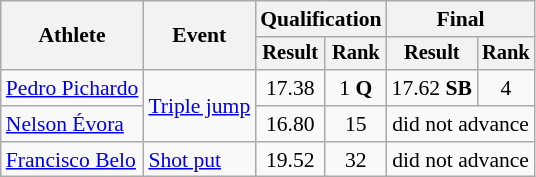<table class=wikitable style=font-size:90%>
<tr>
<th rowspan=2>Athlete</th>
<th rowspan=2>Event</th>
<th colspan=2>Qualification</th>
<th colspan=2>Final</th>
</tr>
<tr style=font-size:95%>
<th>Result</th>
<th>Rank</th>
<th>Result</th>
<th>Rank</th>
</tr>
<tr align=center>
<td align=left><a href='#'>Pedro Pichardo</a></td>
<td align=left rowspan=2><a href='#'>Triple jump</a></td>
<td>17.38</td>
<td>1 <strong>Q</strong></td>
<td>17.62 <strong>SB</strong></td>
<td>4</td>
</tr>
<tr align=center>
<td align=left><a href='#'>Nelson Évora</a></td>
<td>16.80</td>
<td>15</td>
<td colspan=2>did not advance</td>
</tr>
<tr align=center>
<td align=left><a href='#'>Francisco Belo</a></td>
<td align=left><a href='#'>Shot put</a></td>
<td>19.52</td>
<td>32</td>
<td colspan=2>did not advance</td>
</tr>
</table>
